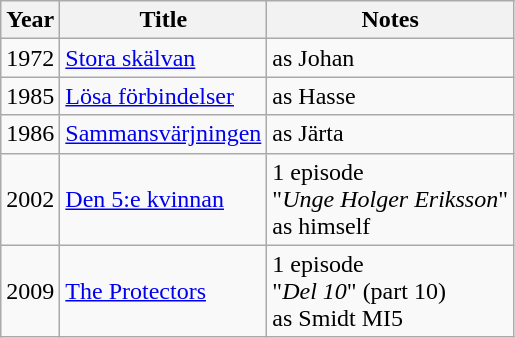<table class="wikitable">
<tr>
<th>Year</th>
<th>Title</th>
<th>Notes</th>
</tr>
<tr>
<td>1972</td>
<td><a href='#'>Stora skälvan</a></td>
<td>as Johan</td>
</tr>
<tr>
<td>1985</td>
<td><a href='#'>Lösa förbindelser</a></td>
<td>as Hasse</td>
</tr>
<tr>
<td>1986</td>
<td><a href='#'>Sammansvärjningen</a></td>
<td>as Järta</td>
</tr>
<tr>
<td>2002</td>
<td><a href='#'>Den 5:e kvinnan</a></td>
<td>1 episode<br>"<em>Unge Holger Eriksson</em>"<br>as himself</td>
</tr>
<tr>
<td>2009</td>
<td><a href='#'>The Protectors</a></td>
<td>1 episode<br>"<em>Del 10</em>" (part 10)<br>as Smidt MI5</td>
</tr>
</table>
